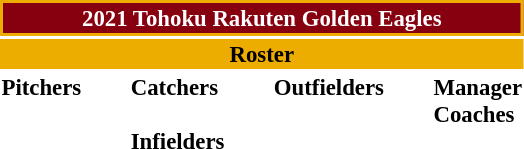<table class="toccolours" style="font-size: 95%;">
<tr>
<th colspan="10" style="background:#870010; color:#FFFFFF; text-align:center; border:2px solid #ecac00">2021 Tohoku Rakuten Golden Eagles</th>
</tr>
<tr>
<td colspan="10" style="background:#ecac00; color:#000000; text-align:center;"><strong>Roster</strong></td>
</tr>
<tr>
<td valign="top"><strong>Pitchers</strong><br>

























</td>
<td style="width:25px;"></td>
<td valign="top"><strong>Catchers</strong><br>



<br><strong>Infielders</strong>











</td>
<td style="width:25px;"></td>
<td valign="top"><strong>Outfielders</strong><br>









</td>
<td style="width:25px;"></td>
<td valign="top"><strong>Manager</strong><br>
<strong>Coaches</strong>








</td>
</tr>
<tr>
<td colspan="10" style="text-align: right;"></td>
</tr>
</table>
